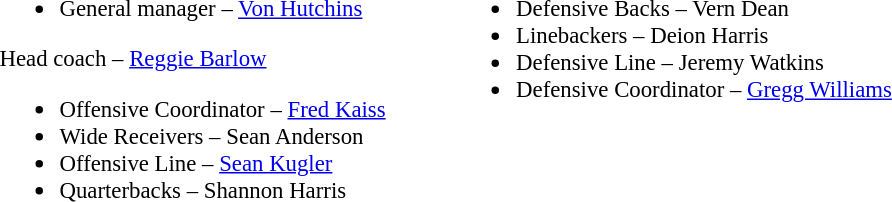<table class="toccolours" style="text-align: left;">
<tr>
<td colspan=7 style="text-align:right;"></td>
</tr>
<tr>
<td style="vertical-align:top;"></td>
<td style="font-size: 95%;vertical-align:top;"><br><ul><li>General manager – <a href='#'>Von Hutchins</a></li></ul>Head coach – <a href='#'>Reggie Barlow</a><ul><li>Offensive Coordinator – <a href='#'>Fred Kaiss</a></li><li>Wide Receivers – Sean Anderson</li><li>Offensive Line – <a href='#'>Sean Kugler</a></li><li>Quarterbacks – Shannon Harris</li></ul></td>
<td width="35"> </td>
<td style="vertical-align:top;"></td>
<td style="font-size: 95%;vertical-align:top;"><br><ul><li>Defensive Backs – Vern Dean</li><li>Linebackers – Deion Harris</li><li>Defensive Line – Jeremy Watkins</li><li>Defensive Coordinator – <a href='#'>Gregg Williams</a></li></ul></td>
</tr>
</table>
